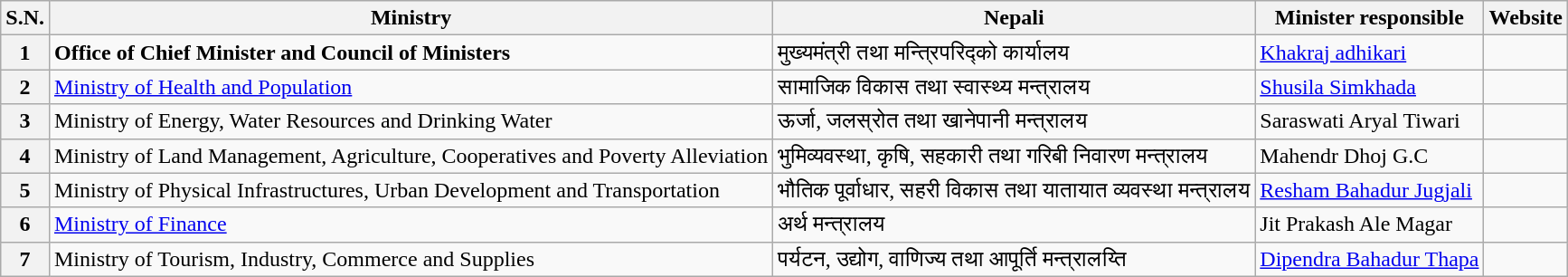<table class="wikitable">
<tr>
<th>S.N.</th>
<th>Ministry</th>
<th>Nepali</th>
<th>Minister responsible</th>
<th>Website</th>
</tr>
<tr>
<th>1</th>
<td><strong>Office of Chief Minister and Council of Ministers</strong></td>
<td>मुख्यमंत्री तथा मन्त्रिपरिद्को कार्यालय</td>
<td><a href='#'>Khakraj adhikari </a></td>
<td></td>
</tr>
<tr>
<th>2</th>
<td><a href='#'>Ministry of Health and Population</a></td>
<td>सामाजिक विकास तथा स्वास्थ्य मन्त्रालय</td>
<td><a href='#'>Shusila Simkhada</a></td>
<td></td>
</tr>
<tr>
<th>3</th>
<td>Ministry of Energy, Water Resources and Drinking Water</td>
<td>ऊर्जा, जलस्रोत तथा खानेपानी मन्त्रालय</td>
<td>Saraswati Aryal Tiwari</td>
<td></td>
</tr>
<tr>
<th>4</th>
<td>Ministry of Land Management, Agriculture, Cooperatives and Poverty Alleviation</td>
<td>भुमिव्यवस्था, कृषि, सहकारी तथा गरिबी निवारण मन्त्रालय</td>
<td>Mahendr Dhoj G.C</td>
<td></td>
</tr>
<tr>
<th>5</th>
<td>Ministry of Physical Infrastructures, Urban Development and Transportation</td>
<td>भौतिक पूर्वाधार, सहरी विकास तथा यातायात व्यवस्था मन्त्रालय</td>
<td><a href='#'>Resham Bahadur Jugjali</a></td>
<td></td>
</tr>
<tr>
<th>6</th>
<td><a href='#'>Ministry of Finance</a></td>
<td>अर्थ मन्त्रालय</td>
<td>Jit Prakash Ale Magar</td>
<td></td>
</tr>
<tr>
<th>7</th>
<td>Ministry of Tourism, Industry, Commerce and Supplies</td>
<td>पर्यटन, उद्योग, वाणिज्य तथा आपूर्ति मन्त्रालय्ति</td>
<td><a href='#'>Dipendra Bahadur Thapa</a></td>
<td></td>
</tr>
</table>
